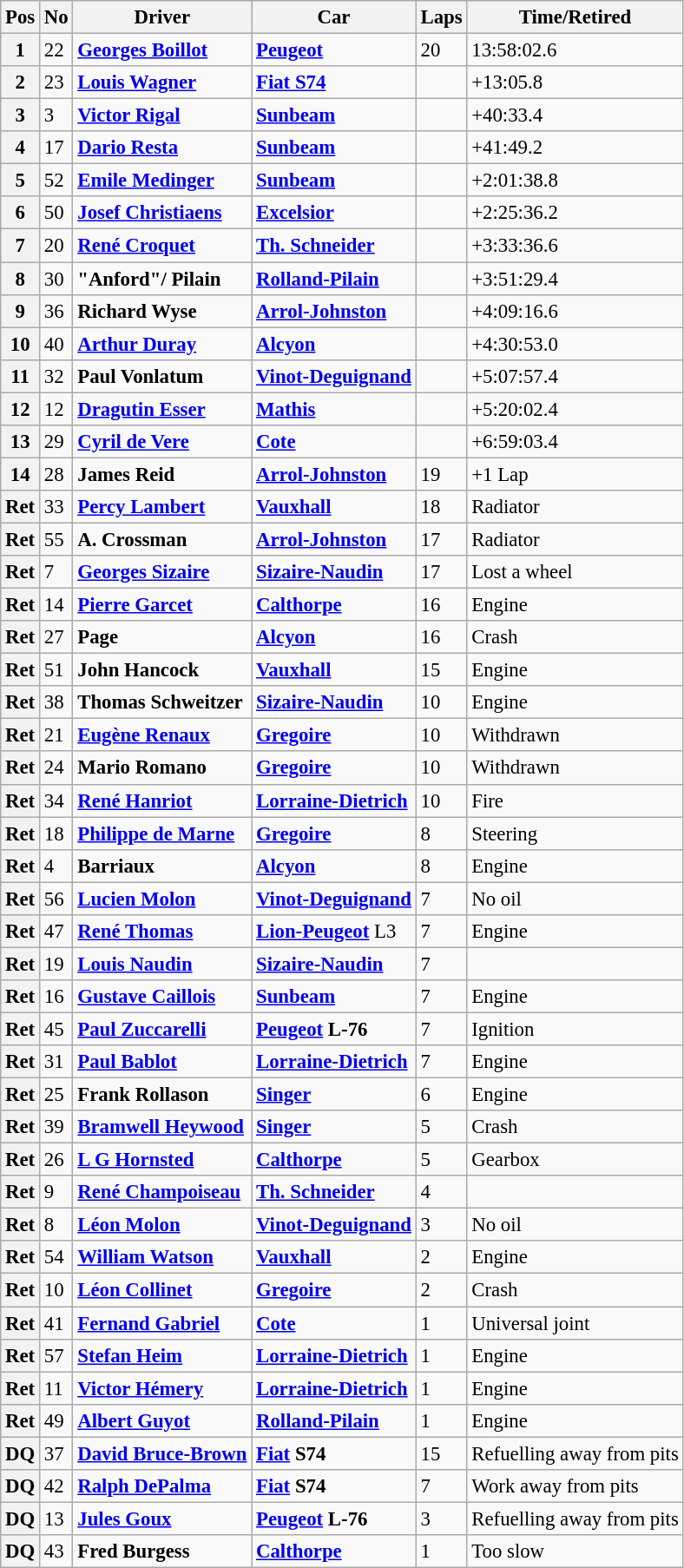<table class="wikitable" style="font-size: 95%;">
<tr>
<th>Pos</th>
<th>No</th>
<th>Driver</th>
<th>Car</th>
<th>Laps</th>
<th>Time/Retired</th>
</tr>
<tr>
<th>1</th>
<td>22</td>
<td> <strong><a href='#'>Georges Boillot</a></strong></td>
<td><strong><a href='#'>Peugeot</a></strong></td>
<td>20</td>
<td>13:58:02.6</td>
</tr>
<tr>
<th>2</th>
<td>23</td>
<td> <strong><a href='#'>Louis Wagner</a></strong></td>
<td><strong><a href='#'>Fiat S74</a></strong></td>
<td></td>
<td>+13:05.8</td>
</tr>
<tr>
<th>3</th>
<td>3</td>
<td> <strong><a href='#'>Victor Rigal</a></strong></td>
<td><strong><a href='#'>Sunbeam</a></strong></td>
<td></td>
<td>+40:33.4</td>
</tr>
<tr>
<th>4</th>
<td>17</td>
<td> <strong><a href='#'>Dario Resta</a></strong></td>
<td><strong><a href='#'>Sunbeam</a></strong></td>
<td></td>
<td>+41:49.2</td>
</tr>
<tr>
<th>5</th>
<td>52</td>
<td> <strong><a href='#'>Emile Medinger</a></strong></td>
<td><strong><a href='#'>Sunbeam</a></strong></td>
<td></td>
<td>+2:01:38.8</td>
</tr>
<tr>
<th>6</th>
<td>50</td>
<td> <strong><a href='#'>Josef Christiaens</a></strong></td>
<td><strong><a href='#'>Excelsior</a></strong></td>
<td></td>
<td>+2:25:36.2</td>
</tr>
<tr>
<th>7</th>
<td>20</td>
<td> <strong><a href='#'>René Croquet</a></strong></td>
<td><strong><a href='#'>Th. Schneider</a></strong></td>
<td></td>
<td>+3:33:36.6</td>
</tr>
<tr>
<th>8</th>
<td>30</td>
<td> <strong>"Anford"/ Pilain</strong></td>
<td><strong><a href='#'>Rolland-Pilain</a></strong></td>
<td></td>
<td>+3:51:29.4</td>
</tr>
<tr>
<th>9</th>
<td>36</td>
<td> <strong>Richard Wyse</strong></td>
<td><strong><a href='#'>Arrol-Johnston</a></strong></td>
<td></td>
<td>+4:09:16.6</td>
</tr>
<tr>
<th>10</th>
<td>40</td>
<td> <strong><a href='#'>Arthur Duray</a></strong></td>
<td><strong><a href='#'>Alcyon</a></strong></td>
<td></td>
<td>+4:30:53.0</td>
</tr>
<tr>
<th>11</th>
<td>32</td>
<td> <strong>Paul Vonlatum</strong></td>
<td><strong><a href='#'>Vinot-Deguignand</a></strong></td>
<td></td>
<td>+5:07:57.4</td>
</tr>
<tr>
<th>12</th>
<td>12</td>
<td> <strong><a href='#'>Dragutin Esser</a></strong></td>
<td><strong><a href='#'>Mathis</a></strong></td>
<td></td>
<td>+5:20:02.4</td>
</tr>
<tr>
<th>13</th>
<td>29</td>
<td> <strong><a href='#'>Cyril de Vere</a></strong></td>
<td><strong><a href='#'>Cote</a></strong></td>
<td></td>
<td>+6:59:03.4</td>
</tr>
<tr>
<th>14</th>
<td>28</td>
<td> <strong>James Reid</strong></td>
<td><strong><a href='#'>Arrol-Johnston</a></strong></td>
<td>19</td>
<td>+1 Lap</td>
</tr>
<tr>
<th>Ret</th>
<td>33</td>
<td> <strong><a href='#'>Percy Lambert</a></strong></td>
<td><strong><a href='#'>Vauxhall</a></strong></td>
<td>18</td>
<td>Radiator</td>
</tr>
<tr>
<th>Ret</th>
<td>55</td>
<td> <strong>A. Crossman</strong></td>
<td><strong><a href='#'>Arrol-Johnston</a></strong></td>
<td>17</td>
<td>Radiator</td>
</tr>
<tr>
<th>Ret</th>
<td>7</td>
<td> <strong><a href='#'>Georges Sizaire</a></strong></td>
<td><strong><a href='#'>Sizaire-Naudin</a></strong></td>
<td>17</td>
<td>Lost a wheel</td>
</tr>
<tr>
<th>Ret</th>
<td>14</td>
<td> <strong><a href='#'>Pierre Garcet</a></strong></td>
<td><strong><a href='#'>Calthorpe</a></strong></td>
<td>16</td>
<td>Engine</td>
</tr>
<tr>
<th>Ret</th>
<td>27</td>
<td><strong>Page</strong></td>
<td><strong><a href='#'>Alcyon</a></strong></td>
<td>16</td>
<td>Crash</td>
</tr>
<tr>
<th>Ret</th>
<td>51</td>
<td> <strong>John Hancock</strong></td>
<td><strong><a href='#'>Vauxhall</a></strong></td>
<td>15</td>
<td>Engine</td>
</tr>
<tr>
<th>Ret</th>
<td>38</td>
<td> <strong>Thomas Schweitzer</strong></td>
<td><strong><a href='#'>Sizaire-Naudin</a></strong></td>
<td>10</td>
<td>Engine</td>
</tr>
<tr>
<th>Ret</th>
<td>21</td>
<td> <strong><a href='#'>Eugène Renaux</a></strong></td>
<td><strong><a href='#'>Gregoire</a></strong></td>
<td>10</td>
<td>Withdrawn</td>
</tr>
<tr>
<th>Ret</th>
<td>24</td>
<td> <strong>Mario Romano</strong></td>
<td><strong><a href='#'>Gregoire</a></strong></td>
<td>10</td>
<td>Withdrawn</td>
</tr>
<tr>
<th>Ret</th>
<td>34</td>
<td> <strong><a href='#'>René Hanriot</a></strong></td>
<td><strong><a href='#'>Lorraine-Dietrich</a></strong></td>
<td>10</td>
<td>Fire</td>
</tr>
<tr>
<th>Ret</th>
<td>18</td>
<td> <strong><a href='#'>Philippe de Marne</a></strong></td>
<td><strong><a href='#'>Gregoire</a></strong></td>
<td>8</td>
<td>Steering</td>
</tr>
<tr>
<th>Ret</th>
<td>4</td>
<td> <strong>Barriaux</strong></td>
<td><strong><a href='#'>Alcyon</a></strong></td>
<td>8</td>
<td>Engine</td>
</tr>
<tr>
<th>Ret</th>
<td>56</td>
<td> <strong><a href='#'>Lucien Molon</a></strong></td>
<td><strong><a href='#'>Vinot-Deguignand</a></strong></td>
<td>7</td>
<td>No oil</td>
</tr>
<tr>
<th>Ret</th>
<td>47</td>
<td> <strong><a href='#'>René Thomas</a></strong></td>
<td><strong><a href='#'>Lion-Peugeot</a></strong> L3</td>
<td>7</td>
<td>Engine</td>
</tr>
<tr>
<th>Ret</th>
<td>19</td>
<td> <strong><a href='#'>Louis Naudin</a></strong></td>
<td><strong><a href='#'>Sizaire-Naudin</a></strong></td>
<td>7</td>
<td></td>
</tr>
<tr>
<th>Ret</th>
<td>16</td>
<td> <strong><a href='#'>Gustave Caillois</a></strong></td>
<td><strong><a href='#'>Sunbeam</a></strong></td>
<td>7</td>
<td>Engine</td>
</tr>
<tr>
<th>Ret</th>
<td>45</td>
<td> <strong><a href='#'>Paul Zuccarelli</a></strong></td>
<td><strong><a href='#'>Peugeot</a> L-76 </strong></td>
<td>7</td>
<td>Ignition</td>
</tr>
<tr>
<th>Ret</th>
<td>31</td>
<td> <strong><a href='#'>Paul Bablot</a></strong></td>
<td><strong><a href='#'>Lorraine-Dietrich</a></strong></td>
<td>7</td>
<td>Engine</td>
</tr>
<tr>
<th>Ret</th>
<td>25</td>
<td> <strong>Frank Rollason</strong></td>
<td><strong><a href='#'>Singer</a></strong></td>
<td>6</td>
<td>Engine</td>
</tr>
<tr>
<th>Ret</th>
<td>39</td>
<td> <strong><a href='#'>Bramwell Heywood</a></strong></td>
<td><strong><a href='#'>Singer</a></strong></td>
<td>5</td>
<td>Crash</td>
</tr>
<tr>
<th>Ret</th>
<td>26</td>
<td> <strong><a href='#'>L G Hornsted</a></strong></td>
<td><strong><a href='#'>Calthorpe</a></strong></td>
<td>5</td>
<td>Gearbox</td>
</tr>
<tr>
<th>Ret</th>
<td>9</td>
<td> <strong><a href='#'>René Champoiseau</a></strong></td>
<td><strong><a href='#'>Th. Schneider</a></strong></td>
<td>4</td>
<td></td>
</tr>
<tr>
<th>Ret</th>
<td>8</td>
<td> <strong><a href='#'>Léon Molon</a></strong></td>
<td><strong><a href='#'>Vinot-Deguignand</a></strong></td>
<td>3</td>
<td>No oil</td>
</tr>
<tr>
<th>Ret</th>
<td>54</td>
<td> <strong><a href='#'>William Watson</a></strong></td>
<td><strong><a href='#'>Vauxhall</a></strong></td>
<td>2</td>
<td>Engine</td>
</tr>
<tr>
<th>Ret</th>
<td>10</td>
<td> <strong><a href='#'>Léon Collinet</a></strong></td>
<td><strong><a href='#'>Gregoire</a></strong></td>
<td>2</td>
<td>Crash</td>
</tr>
<tr>
<th>Ret</th>
<td>41</td>
<td> <strong><a href='#'>Fernand Gabriel</a></strong></td>
<td><strong><a href='#'>Cote</a></strong></td>
<td>1</td>
<td>Universal joint</td>
</tr>
<tr>
<th>Ret</th>
<td>57</td>
<td><strong><a href='#'>Stefan Heim</a></strong></td>
<td><strong><a href='#'>Lorraine-Dietrich</a></strong></td>
<td>1</td>
<td>Engine</td>
</tr>
<tr>
<th>Ret</th>
<td>11</td>
<td> <strong><a href='#'>Victor Hémery</a></strong></td>
<td><strong><a href='#'>Lorraine-Dietrich</a></strong></td>
<td>1</td>
<td>Engine</td>
</tr>
<tr>
<th>Ret</th>
<td>49</td>
<td> <strong><a href='#'>Albert Guyot</a></strong></td>
<td><strong><a href='#'>Rolland-Pilain</a></strong></td>
<td>1</td>
<td>Engine</td>
</tr>
<tr>
<th>DQ</th>
<td>37</td>
<td>  <strong><a href='#'>David Bruce-Brown</a></strong></td>
<td><strong><a href='#'>Fiat</a> S74</strong></td>
<td>15</td>
<td>Refuelling away from pits</td>
</tr>
<tr>
<th>DQ</th>
<td>42</td>
<td> <strong><a href='#'>Ralph DePalma</a></strong></td>
<td><strong><a href='#'>Fiat</a> S74</strong></td>
<td>7</td>
<td>Work away from pits</td>
</tr>
<tr>
<th>DQ</th>
<td>13</td>
<td> <strong><a href='#'>Jules Goux</a></strong></td>
<td><strong><a href='#'>Peugeot</a> L-76</strong></td>
<td>3</td>
<td>Refuelling away from pits</td>
</tr>
<tr>
<th>DQ</th>
<td>43</td>
<td> <strong>Fred Burgess</strong></td>
<td><strong><a href='#'>Calthorpe</a></strong></td>
<td>1</td>
<td>Too slow</td>
</tr>
</table>
